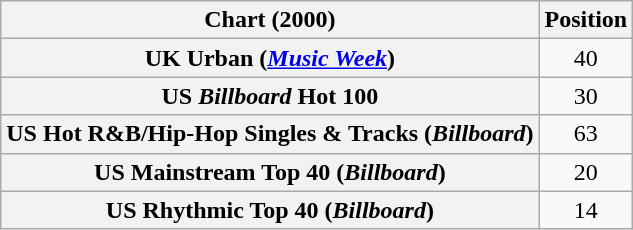<table class="wikitable sortable plainrowheaders" style="text-align:center">
<tr>
<th>Chart (2000)</th>
<th>Position</th>
</tr>
<tr>
<th scope="row">UK Urban (<em><a href='#'>Music Week</a></em>)</th>
<td>40</td>
</tr>
<tr>
<th scope="row">US <em>Billboard</em> Hot 100</th>
<td>30</td>
</tr>
<tr>
<th scope="row">US Hot R&B/Hip-Hop Singles & Tracks (<em>Billboard</em>)</th>
<td>63</td>
</tr>
<tr>
<th scope="row">US Mainstream Top 40 (<em>Billboard</em>)</th>
<td>20</td>
</tr>
<tr>
<th scope="row">US Rhythmic Top 40 (<em>Billboard</em>)</th>
<td>14</td>
</tr>
</table>
